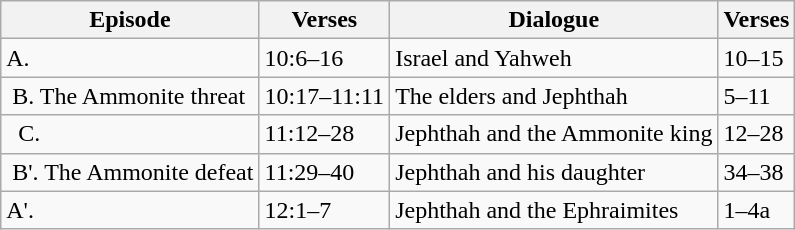<table class=wikitable>
<tr>
<th>Episode</th>
<th>Verses</th>
<th>Dialogue</th>
<th>Verses</th>
</tr>
<tr>
<td>A.</td>
<td>10:6–16</td>
<td>Israel and Yahweh</td>
<td>10–15</td>
</tr>
<tr>
<td> B. The Ammonite threat</td>
<td>10:17–11:11</td>
<td>The elders and Jephthah</td>
<td>5–11</td>
</tr>
<tr>
<td>  C.</td>
<td>11:12–28</td>
<td>Jephthah and the Ammonite king</td>
<td>12–28</td>
</tr>
<tr>
<td> B'. The Ammonite defeat</td>
<td>11:29–40</td>
<td>Jephthah and his daughter</td>
<td>34–38</td>
</tr>
<tr>
<td>A'.</td>
<td>12:1–7</td>
<td>Jephthah and the Ephraimites</td>
<td>1–4a</td>
</tr>
</table>
